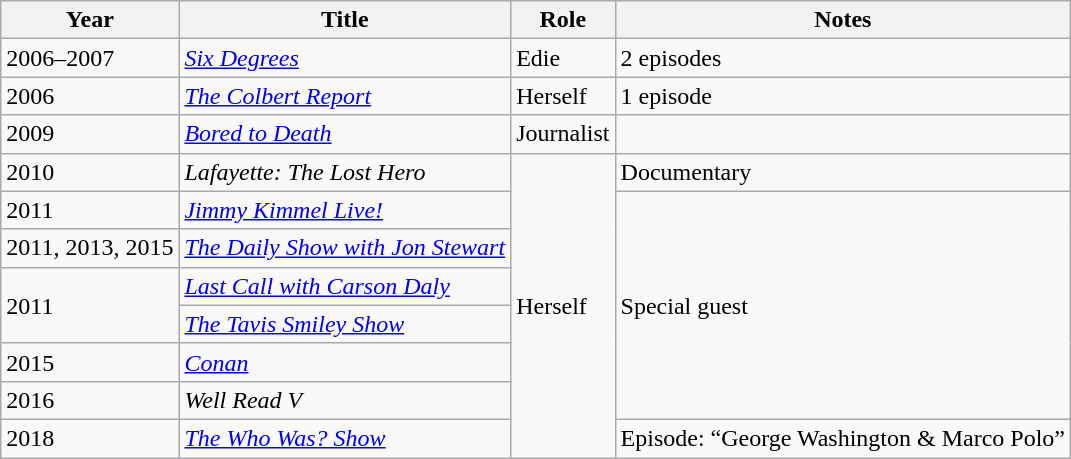<table class="wikitable sortable">
<tr>
<th>Year</th>
<th>Title</th>
<th>Role</th>
<th class="unsortable">Notes</th>
</tr>
<tr>
<td>2006–2007</td>
<td><em><a href='#'>Six Degrees</a></em></td>
<td>Edie</td>
<td>2 episodes</td>
</tr>
<tr>
<td>2006</td>
<td><em><a href='#'>The Colbert Report</a></em></td>
<td>Herself</td>
<td>1 episode</td>
</tr>
<tr>
<td>2009</td>
<td><em><a href='#'>Bored to Death</a></em></td>
<td>Journalist</td>
<td></td>
</tr>
<tr>
<td>2010</td>
<td><em>Lafayette: The Lost Hero</em></td>
<td rowspan=8>Herself</td>
<td>Documentary</td>
</tr>
<tr>
<td>2011</td>
<td><em><a href='#'>Jimmy Kimmel Live!</a></em></td>
<td rowspan=6>Special guest</td>
</tr>
<tr>
<td>2011, 2013, 2015</td>
<td><em><a href='#'>The Daily Show with Jon Stewart</a></em></td>
</tr>
<tr>
<td rowspan="2">2011</td>
<td><em><a href='#'>Last Call with Carson Daly</a></em></td>
</tr>
<tr>
<td><em><a href='#'>The Tavis Smiley Show</a></em></td>
</tr>
<tr>
<td>2015</td>
<td><em><a href='#'>Conan</a></em></td>
</tr>
<tr>
<td>2016</td>
<td><em>Well Read V</em></td>
</tr>
<tr>
<td>2018</td>
<td><em><a href='#'>The Who Was? Show</a></em></td>
<td rowspan=1>Episode: “George Washington & Marco Polo”</td>
</tr>
</table>
